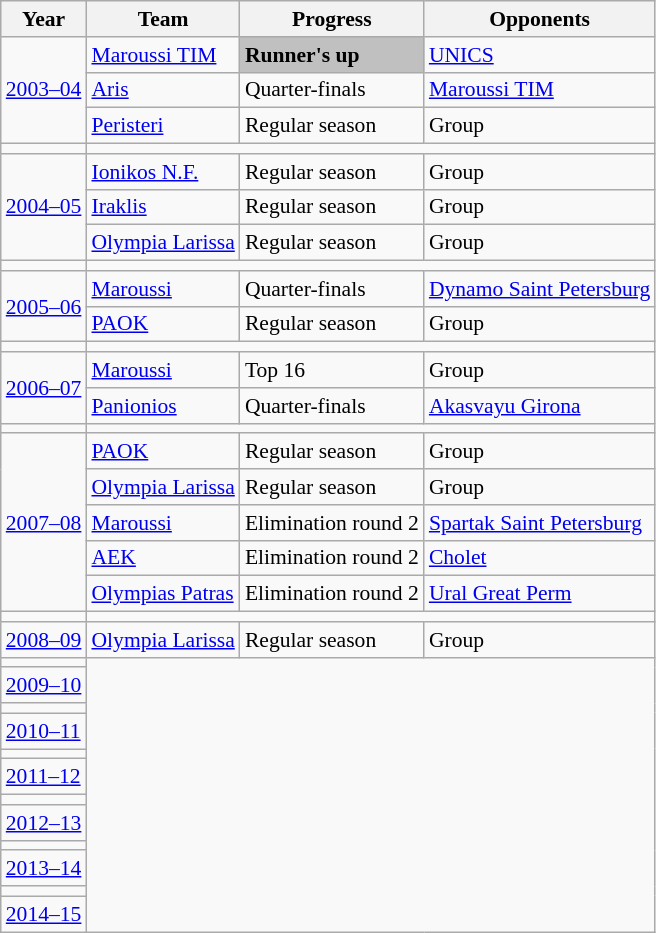<table class="wikitable" style="font-size:90%">
<tr>
<th>Year</th>
<th>Team</th>
<th>Progress</th>
<th>Opponents</th>
</tr>
<tr>
<td rowspan="3"><a href='#'>2003–04</a></td>
<td><a href='#'>Maroussi TIM</a></td>
<td bgcolor="Silver"><strong>Runner's up</strong></td>
<td> <a href='#'>UNICS</a></td>
</tr>
<tr>
<td><a href='#'>Aris</a></td>
<td>Quarter-finals</td>
<td> <a href='#'>Maroussi TIM</a></td>
</tr>
<tr>
<td><a href='#'>Peristeri</a></td>
<td>Regular season</td>
<td>Group</td>
</tr>
<tr>
<td></td>
</tr>
<tr>
<td rowspan="3"><a href='#'>2004–05</a></td>
<td><a href='#'>Ionikos N.F.</a></td>
<td>Regular season</td>
<td>Group</td>
</tr>
<tr>
<td><a href='#'>Iraklis</a></td>
<td>Regular season</td>
<td>Group</td>
</tr>
<tr>
<td><a href='#'>Olympia Larissa</a></td>
<td>Regular season</td>
<td>Group</td>
</tr>
<tr>
<td></td>
</tr>
<tr>
<td rowspan="2"><a href='#'>2005–06</a></td>
<td><a href='#'>Maroussi</a></td>
<td>Quarter-finals</td>
<td> <a href='#'>Dynamo Saint Petersburg</a></td>
</tr>
<tr>
<td><a href='#'>PAOK</a></td>
<td>Regular season</td>
<td>Group</td>
</tr>
<tr>
<td></td>
</tr>
<tr>
<td rowspan="2"><a href='#'>2006–07</a></td>
<td><a href='#'>Maroussi</a></td>
<td>Top 16</td>
<td>Group</td>
</tr>
<tr>
<td><a href='#'>Panionios</a></td>
<td>Quarter-finals</td>
<td> <a href='#'>Akasvayu Girona</a></td>
</tr>
<tr>
<td></td>
</tr>
<tr>
<td rowspan="5"><a href='#'>2007–08</a></td>
<td><a href='#'>PAOK</a></td>
<td>Regular season</td>
<td>Group</td>
</tr>
<tr>
<td><a href='#'>Olympia Larissa</a></td>
<td>Regular season</td>
<td>Group</td>
</tr>
<tr>
<td><a href='#'>Maroussi</a></td>
<td>Elimination round 2</td>
<td> <a href='#'>Spartak Saint Petersburg</a></td>
</tr>
<tr>
<td><a href='#'>AEK</a></td>
<td>Elimination round 2</td>
<td> <a href='#'>Cholet</a></td>
</tr>
<tr>
<td><a href='#'>Olympias Patras</a></td>
<td>Elimination round 2</td>
<td> <a href='#'>Ural Great Perm</a></td>
</tr>
<tr>
<td></td>
</tr>
<tr>
<td><a href='#'>2008–09</a></td>
<td><a href='#'>Olympia Larissa</a></td>
<td>Regular season</td>
<td>Group</td>
</tr>
<tr>
<td></td>
</tr>
<tr>
<td><a href='#'>2009–10</a></td>
</tr>
<tr>
<td></td>
</tr>
<tr>
<td><a href='#'>2010–11</a></td>
</tr>
<tr>
<td></td>
</tr>
<tr>
<td><a href='#'>2011–12</a></td>
</tr>
<tr>
<td></td>
</tr>
<tr>
<td><a href='#'>2012–13</a></td>
</tr>
<tr>
<td></td>
</tr>
<tr>
<td><a href='#'>2013–14</a></td>
</tr>
<tr>
<td></td>
</tr>
<tr>
<td><a href='#'>2014–15</a></td>
</tr>
</table>
